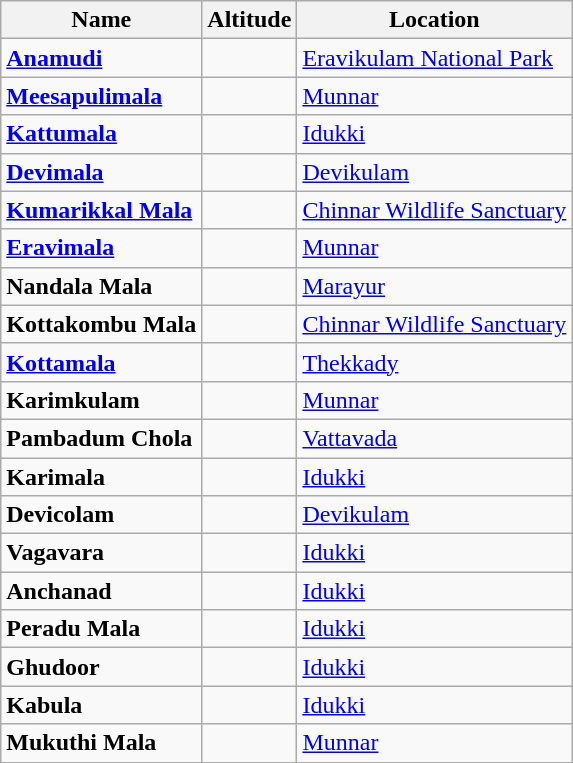<table class="sortable wikitable">
<tr ---->
<th><strong>Name</strong></th>
<th><strong>Altitude</strong></th>
<th><strong>   Location     </strong></th>
</tr>
<tr ---->
<td><strong><a href='#'>Anamudi</a></strong></td>
<td></td>
<td><a href='#'>Eravikulam National Park</a></td>
</tr>
<tr ---->
<td><strong><a href='#'>Meesapulimala</a></strong></td>
<td></td>
<td><a href='#'>Munnar</a></td>
</tr>
<tr ---->
<td><strong><a href='#'>Kattumala</a></strong></td>
<td></td>
<td><a href='#'>Idukki</a></td>
</tr>
<tr ---->
<td><strong><a href='#'>Devimala</a></strong></td>
<td></td>
<td><a href='#'>Devikulam</a></td>
</tr>
<tr ---->
<td><strong><a href='#'>Kumarikkal Mala</a></strong></td>
<td></td>
<td><a href='#'>Chinnar Wildlife Sanctuary</a></td>
</tr>
<tr ---->
<td><strong><a href='#'>Eravimala</a></strong></td>
<td></td>
<td><a href='#'>Munnar</a></td>
</tr>
<tr ---->
<td><strong>Nandala Mala</strong></td>
<td></td>
<td><a href='#'>Marayur</a></td>
</tr>
<tr ---->
<td><strong>Kottakombu Mala</strong></td>
<td></td>
<td><a href='#'>Chinnar Wildlife Sanctuary</a></td>
</tr>
<tr ---->
<td><strong><a href='#'>Kottamala</a></strong></td>
<td></td>
<td><a href='#'>Thekkady</a></td>
</tr>
<tr ---->
<td><strong>Karimkulam</strong></td>
<td></td>
<td><a href='#'>Munnar</a></td>
</tr>
<tr ---->
<td><strong>Pambadum Chola</strong></td>
<td></td>
<td><a href='#'>Vattavada</a></td>
</tr>
<tr ---->
<td><strong>Karimala</strong></td>
<td></td>
<td><a href='#'>Idukki</a></td>
</tr>
<tr ---->
<td><strong>Devicolam</strong></td>
<td></td>
<td><a href='#'>Devikulam</a></td>
</tr>
<tr ---->
<td><strong>Vagavara</strong></td>
<td></td>
<td><a href='#'>Idukki</a></td>
</tr>
<tr ---->
<td><strong>Anchanad</strong></td>
<td></td>
<td><a href='#'>Idukki</a></td>
</tr>
<tr ---->
<td><strong>Peradu Mala</strong></td>
<td></td>
<td><a href='#'>Idukki</a></td>
</tr>
<tr ---->
<td><strong>Ghudoor</strong></td>
<td></td>
<td><a href='#'>Idukki</a></td>
</tr>
<tr ---->
<td><strong>Kabula</strong></td>
<td></td>
<td><a href='#'>Idukki</a></td>
</tr>
<tr ---->
<td><strong>Mukuthi Mala</strong></td>
<td></td>
<td><a href='#'>Munnar</a></td>
</tr>
<tr ---->
</tr>
</table>
